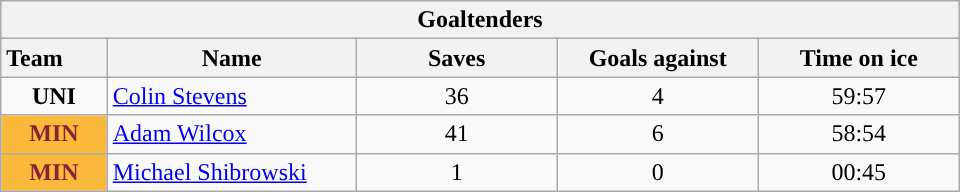<table class="wikitable" style="width:40em; text-align:right;">
<tr>
<th colspan=5>Goaltenders</th>
</tr>
<tr>
<th style="width:4em; text-align:left;">Team</th>
<th style="width:10em;">Name</th>
<th style="width:8em;">Saves</th>
<th style="width:8em;">Goals against</th>
<th style="width:8em;">Time on ice</th>
</tr>
<tr>
<td align=center><strong>UNI</strong></td>
<td style="text-align:left;"><a href='#'>Colin Stevens</a></td>
<td align=center>36</td>
<td align=center>4</td>
<td align=center>59:57</td>
</tr>
<tr>
<td align=center style="color:#862334; background:#FBB93C; "><strong>MIN</strong></td>
<td style="text-align:left;"><a href='#'>Adam Wilcox</a></td>
<td align=center>41</td>
<td align=center>6</td>
<td align=center>58:54</td>
</tr>
<tr>
<td align=center style="color:#862334; background:#FBB93C; "><strong>MIN</strong></td>
<td style="text-align:left;"><a href='#'>Michael Shibrowski</a></td>
<td align=center>1</td>
<td align=center>0</td>
<td align=center>00:45</td>
</tr>
</table>
